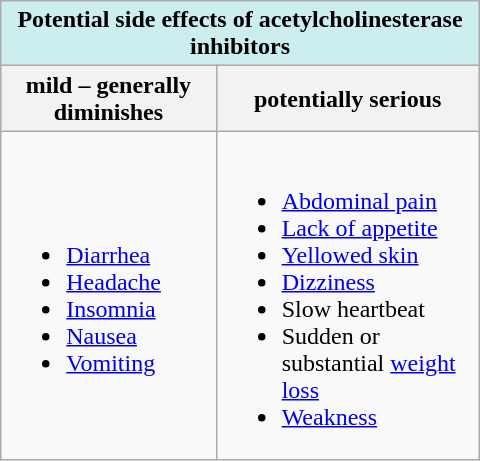<table class="wikitable" style="float:right; width:20em; border:solid 1px #999999; margin:0 0 1em 1em;">
<tr>
<th colspan="4" style="background-color: #CCEEEE;">Potential side effects of acetylcholinesterase inhibitors</th>
</tr>
<tr>
<th>mild – generally diminishes</th>
<th>potentially serious</th>
</tr>
<tr>
<td><br><ul><li><a href='#'>Diarrhea</a></li><li><a href='#'>Headache</a></li><li><a href='#'>Insomnia</a></li><li><a href='#'>Nausea</a></li><li><a href='#'>Vomiting</a></li></ul></td>
<td><br><ul><li><a href='#'>Abdominal pain</a></li><li><a href='#'>Lack of appetite</a></li><li><a href='#'>Yellowed skin</a></li><li><a href='#'>Dizziness</a></li><li>Slow heartbeat</li><li>Sudden or substantial <a href='#'>weight loss</a></li><li><a href='#'>Weakness</a></li></ul></td>
</tr>
</table>
